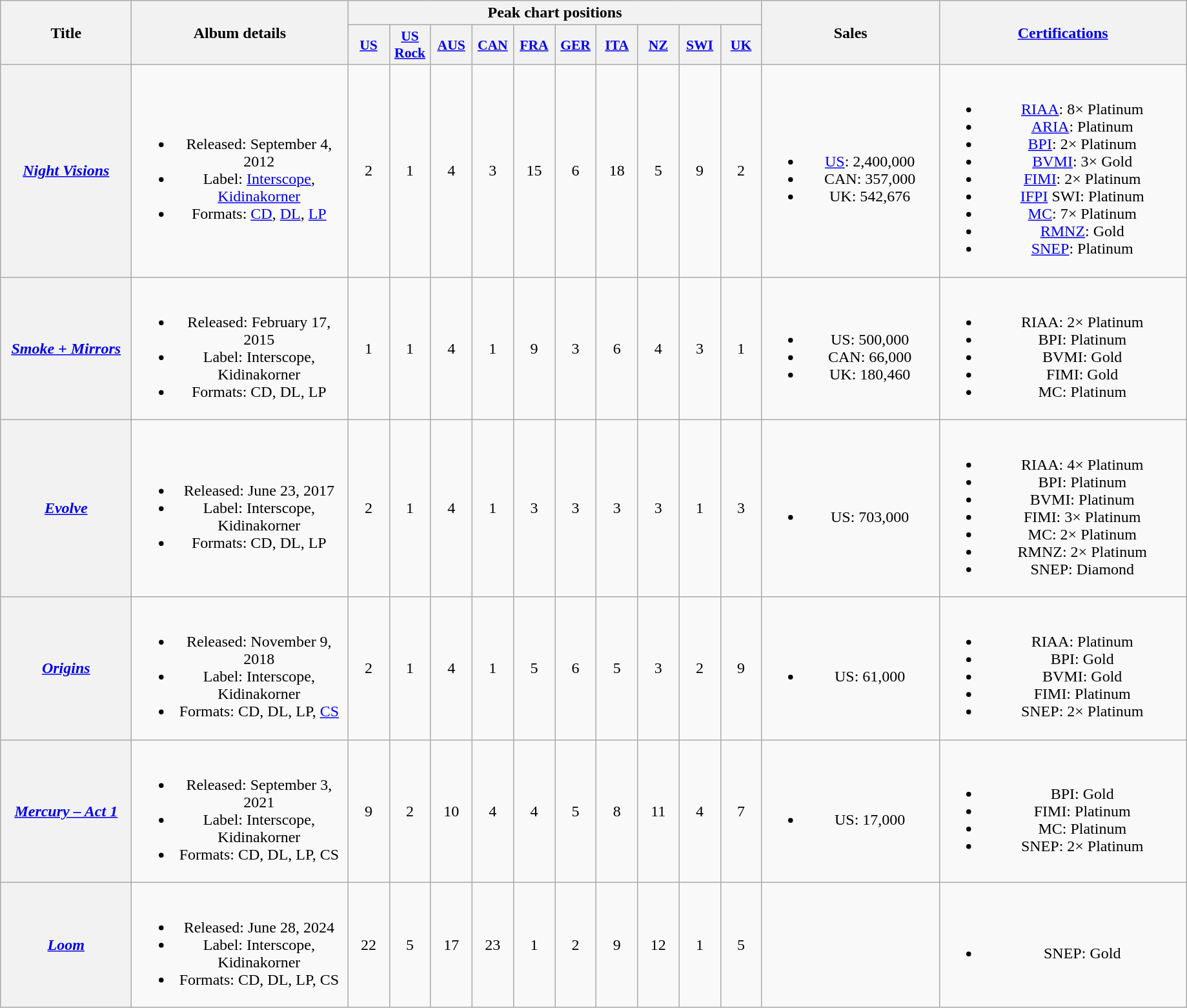<table class="wikitable plainrowheaders" style="text-align:center;">
<tr>
<th scope="col" rowspan="2" style="width:8em;">Title</th>
<th scope="col" rowspan="2" style="width:13.5em;">Album details</th>
<th scope="col" colspan="10">Peak chart positions</th>
<th scope="col" rowspan="2" style="width:11em;">Sales</th>
<th scope="col" rowspan="2" style="width:15.5em;"><a href='#'>Certifications</a></th>
</tr>
<tr>
<th scope="col" style="width:2.5em;font-size:90%;"><a href='#'>US</a><br></th>
<th scope="col" style="width:2.5em;font-size:90%;"><a href='#'>US<br>Rock</a><br></th>
<th scope="col" style="width:2.5em;font-size:90%;"><a href='#'>AUS</a><br></th>
<th scope="col" style="width:2.5em;font-size:90%;"><a href='#'>CAN</a><br></th>
<th scope="col" style="width:2.5em;font-size:90%;"><a href='#'>FRA</a><br></th>
<th scope="col" style="width:2.5em;font-size:90%;"><a href='#'>GER</a><br></th>
<th scope="col" style="width:2.5em;font-size:90%;"><a href='#'>ITA</a><br></th>
<th scope="col" style="width:2.5em;font-size:90%;"><a href='#'>NZ</a><br></th>
<th scope="col" style="width:2.5em;font-size:90%;"><a href='#'>SWI</a><br></th>
<th scope="col" style="width:2.5em;font-size:90%;"><a href='#'>UK</a><br></th>
</tr>
<tr>
<th scope="row"><em><a href='#'>Night Visions</a></em></th>
<td><br><ul><li>Released: September 4, 2012 </li><li>Label: <a href='#'>Interscope</a>, <a href='#'>Kidinakorner</a></li><li>Formats: <a href='#'>CD</a>, <a href='#'>DL</a>, <a href='#'>LP</a></li></ul></td>
<td>2</td>
<td>1</td>
<td>4</td>
<td>3</td>
<td>15</td>
<td>6</td>
<td>18</td>
<td>5</td>
<td>9</td>
<td>2</td>
<td><br><ul><li><a href='#'>US</a>: 2,400,000</li><li>CAN: 357,000</li><li>UK: 542,676</li></ul></td>
<td><br><ul><li><a href='#'>RIAA</a>: 8× Platinum</li><li><a href='#'>ARIA</a>: Platinum</li><li><a href='#'>BPI</a>: 2× Platinum</li><li><a href='#'>BVMI</a>: 3× Gold</li><li><a href='#'>FIMI</a>: 2× Platinum</li><li><a href='#'>IFPI</a> SWI: Platinum</li><li><a href='#'>MC</a>: 7× Platinum</li><li><a href='#'>RMNZ</a>: Gold</li><li><a href='#'>SNEP</a>: Platinum</li></ul></td>
</tr>
<tr>
<th scope="row"><em><a href='#'>Smoke + Mirrors</a></em></th>
<td><br><ul><li>Released: February 17, 2015 </li><li>Label: Interscope, Kidinakorner</li><li>Formats: CD, DL, LP</li></ul></td>
<td>1</td>
<td>1</td>
<td>4</td>
<td>1</td>
<td>9</td>
<td>3</td>
<td>6</td>
<td>4</td>
<td>3</td>
<td>1</td>
<td><br><ul><li>US: 500,000</li><li>CAN: 66,000</li><li>UK: 180,460</li></ul></td>
<td><br><ul><li>RIAA: 2× Platinum</li><li>BPI: Platinum</li><li>BVMI: Gold</li><li>FIMI: Gold</li><li>MC: Platinum</li></ul></td>
</tr>
<tr>
<th scope="row"><em><a href='#'>Evolve</a></em></th>
<td><br><ul><li>Released: June 23, 2017</li><li>Label: Interscope, Kidinakorner</li><li>Formats: CD, DL, LP</li></ul></td>
<td>2</td>
<td>1</td>
<td>4</td>
<td>1</td>
<td>3</td>
<td>3</td>
<td>3</td>
<td>3</td>
<td>1</td>
<td>3</td>
<td><br><ul><li>US: 703,000</li></ul></td>
<td><br><ul><li>RIAA: 4× Platinum</li><li>BPI: Platinum</li><li>BVMI: Platinum</li><li>FIMI: 3× Platinum</li><li>MC: 2× Platinum</li><li>RMNZ: 2× Platinum</li><li>SNEP: Diamond</li></ul></td>
</tr>
<tr>
<th scope="row"><em><a href='#'>Origins</a></em></th>
<td><br><ul><li>Released: November 9, 2018</li><li>Label: Interscope, Kidinakorner</li><li>Formats: CD, DL, LP, <a href='#'>CS</a></li></ul></td>
<td>2</td>
<td>1</td>
<td>4</td>
<td>1</td>
<td>5</td>
<td>6</td>
<td>5</td>
<td>3</td>
<td>2</td>
<td>9</td>
<td><br><ul><li>US: 61,000</li></ul></td>
<td><br><ul><li>RIAA: Platinum</li><li>BPI: Gold</li><li>BVMI: Gold</li><li>FIMI: Platinum</li><li>SNEP: 2× Platinum</li></ul></td>
</tr>
<tr>
<th scope="row"><em><a href='#'>Mercury – Act 1</a></em></th>
<td><br><ul><li>Released: September 3, 2021</li><li>Label: Interscope, Kidinakorner</li><li>Formats: CD, DL, LP, CS</li></ul></td>
<td>9</td>
<td>2</td>
<td>10</td>
<td>4</td>
<td>4</td>
<td>5</td>
<td>8</td>
<td>11</td>
<td>4</td>
<td>7</td>
<td><br><ul><li>US: 17,000</li></ul></td>
<td><br><ul><li>BPI: Gold</li><li>FIMI: Platinum</li><li>MC: Platinum</li><li>SNEP: 2× Platinum</li></ul></td>
</tr>
<tr>
<th scope="row"><em><a href='#'>Loom</a></em></th>
<td><br><ul><li>Released: June 28, 2024</li><li>Label: Interscope, Kidinakorner</li><li>Formats: CD, DL, LP, CS</li></ul></td>
<td>22</td>
<td>5</td>
<td>17</td>
<td>23</td>
<td>1</td>
<td>2</td>
<td>9</td>
<td>12</td>
<td>1</td>
<td>5</td>
<td></td>
<td><br><ul><li>SNEP: Gold</li></ul></td>
</tr>
</table>
